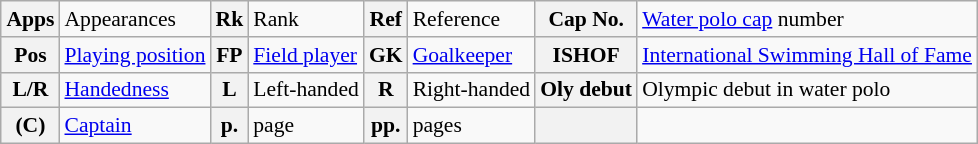<table class="wikitable" style="text-align: left; font-size: 90%; margin-left: 1em;">
<tr>
<th>Apps</th>
<td>Appearances</td>
<th>Rk</th>
<td>Rank</td>
<th>Ref</th>
<td>Reference</td>
<th>Cap No.</th>
<td><a href='#'>Water polo cap</a> number</td>
</tr>
<tr>
<th>Pos</th>
<td><a href='#'>Playing position</a></td>
<th>FP</th>
<td><a href='#'>Field player</a></td>
<th>GK</th>
<td><a href='#'>Goalkeeper</a></td>
<th>ISHOF</th>
<td><a href='#'>International Swimming Hall of Fame</a></td>
</tr>
<tr>
<th>L/R</th>
<td><a href='#'>Handedness</a></td>
<th>L</th>
<td>Left-handed</td>
<th>R</th>
<td>Right-handed</td>
<th>Oly debut</th>
<td>Olympic debut in water polo</td>
</tr>
<tr>
<th>(C)</th>
<td><a href='#'>Captain</a></td>
<th>p.</th>
<td>page</td>
<th>pp.</th>
<td>pages</td>
<th></th>
<td></td>
</tr>
</table>
